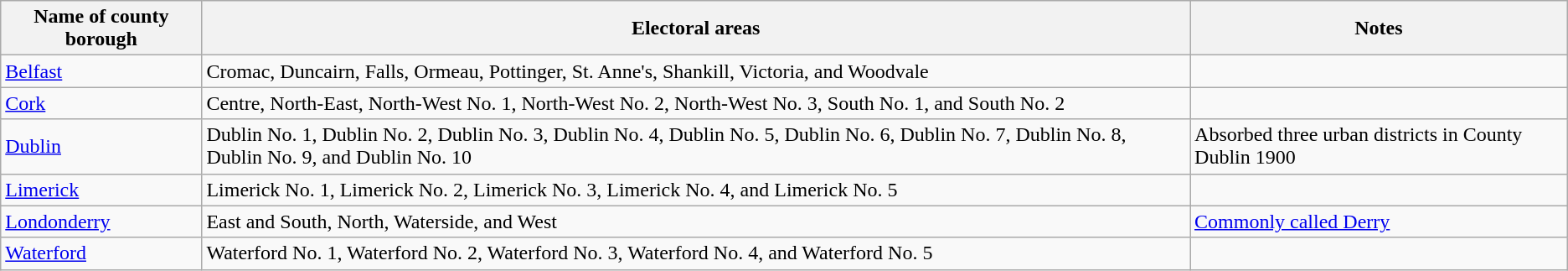<table class="wikitable">
<tr>
<th>Name of county borough</th>
<th>Electoral areas</th>
<th>Notes</th>
</tr>
<tr>
<td><a href='#'>Belfast</a></td>
<td>Cromac, Duncairn, Falls, Ormeau, Pottinger, St. Anne's, Shankill, Victoria, and Woodvale</td>
<td></td>
</tr>
<tr>
<td><a href='#'>Cork</a></td>
<td>Centre, North-East, North-West No. 1, North-West No. 2, North-West No. 3, South No. 1, and South No. 2</td>
<td></td>
</tr>
<tr>
<td><a href='#'>Dublin</a></td>
<td>Dublin No. 1, Dublin No. 2, Dublin No. 3, Dublin No. 4, Dublin No. 5, Dublin No. 6, Dublin No. 7, Dublin No. 8, Dublin No. 9, and Dublin No. 10</td>
<td>Absorbed three urban districts in County Dublin 1900</td>
</tr>
<tr>
<td><a href='#'>Limerick</a></td>
<td>Limerick No. 1, Limerick No. 2, Limerick No. 3, Limerick No. 4, and Limerick No. 5</td>
<td></td>
</tr>
<tr>
<td><a href='#'>Londonderry</a></td>
<td>East and South, North, Waterside, and West</td>
<td><a href='#'>Commonly called Derry</a></td>
</tr>
<tr>
<td><a href='#'>Waterford</a></td>
<td>Waterford No. 1, Waterford No. 2, Waterford No. 3, Waterford No. 4, and Waterford No. 5</td>
<td></td>
</tr>
</table>
